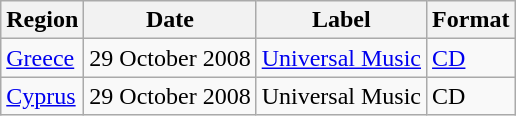<table class="sortable wikitable">
<tr>
<th scope="col">Region</th>
<th scope="col">Date</th>
<th scope="col">Label</th>
<th scope="col">Format</th>
</tr>
<tr>
<td><a href='#'>Greece</a></td>
<td>29 October 2008</td>
<td><a href='#'>Universal Music</a></td>
<td><a href='#'>CD</a></td>
</tr>
<tr>
<td><a href='#'>Cyprus</a></td>
<td>29 October 2008</td>
<td>Universal Music</td>
<td>CD</td>
</tr>
</table>
